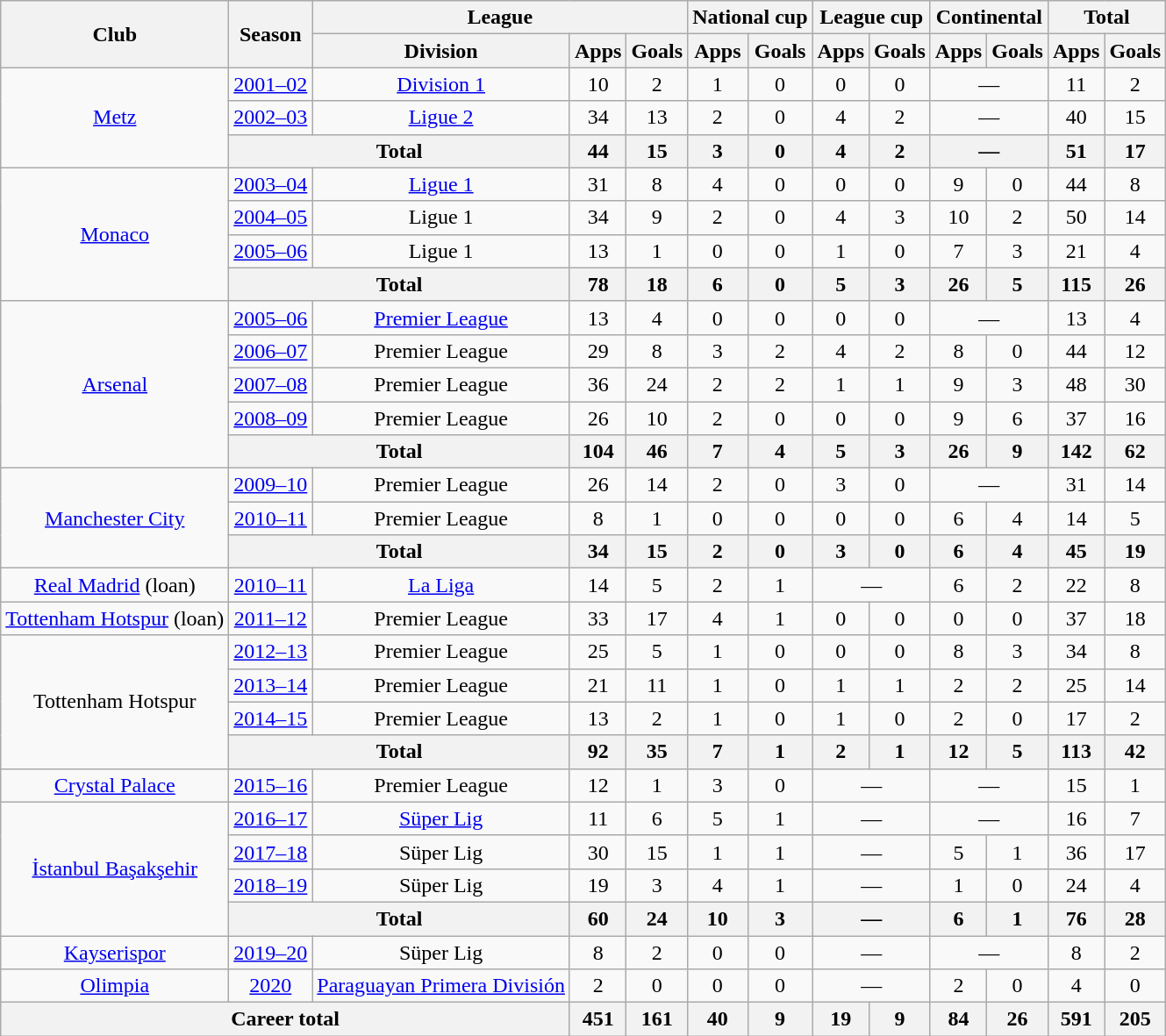<table class="wikitable" style="text-align:center">
<tr>
<th rowspan="2">Club</th>
<th rowspan="2">Season</th>
<th colspan="3">League</th>
<th colspan="2">National cup</th>
<th colspan="2">League cup</th>
<th colspan="2">Continental</th>
<th colspan="2">Total</th>
</tr>
<tr>
<th>Division</th>
<th>Apps</th>
<th>Goals</th>
<th>Apps</th>
<th>Goals</th>
<th>Apps</th>
<th>Goals</th>
<th>Apps</th>
<th>Goals</th>
<th>Apps</th>
<th>Goals</th>
</tr>
<tr>
<td rowspan="3"><a href='#'>Metz</a></td>
<td><a href='#'>2001–02</a></td>
<td><a href='#'>Division 1</a></td>
<td>10</td>
<td>2</td>
<td>1</td>
<td>0</td>
<td>0</td>
<td>0</td>
<td colspan="2">—</td>
<td>11</td>
<td>2</td>
</tr>
<tr>
<td><a href='#'>2002–03</a></td>
<td><a href='#'>Ligue 2</a></td>
<td>34</td>
<td>13</td>
<td>2</td>
<td>0</td>
<td>4</td>
<td>2</td>
<td colspan="2">—</td>
<td>40</td>
<td>15</td>
</tr>
<tr>
<th colspan="2">Total</th>
<th>44</th>
<th>15</th>
<th>3</th>
<th>0</th>
<th>4</th>
<th>2</th>
<th colspan="2">—</th>
<th>51</th>
<th>17</th>
</tr>
<tr>
<td rowspan="4"><a href='#'>Monaco</a></td>
<td><a href='#'>2003–04</a></td>
<td><a href='#'>Ligue 1</a></td>
<td>31</td>
<td>8</td>
<td>4</td>
<td>0</td>
<td>0</td>
<td>0</td>
<td>9</td>
<td>0</td>
<td>44</td>
<td>8</td>
</tr>
<tr>
<td><a href='#'>2004–05</a></td>
<td>Ligue 1</td>
<td>34</td>
<td>9</td>
<td>2</td>
<td>0</td>
<td>4</td>
<td>3</td>
<td>10</td>
<td>2</td>
<td>50</td>
<td>14</td>
</tr>
<tr>
<td><a href='#'>2005–06</a></td>
<td>Ligue 1</td>
<td>13</td>
<td>1</td>
<td>0</td>
<td>0</td>
<td>1</td>
<td>0</td>
<td>7</td>
<td>3</td>
<td>21</td>
<td>4</td>
</tr>
<tr>
<th colspan="2">Total</th>
<th>78</th>
<th>18</th>
<th>6</th>
<th>0</th>
<th>5</th>
<th>3</th>
<th>26</th>
<th>5</th>
<th>115</th>
<th>26</th>
</tr>
<tr>
<td rowspan="5"><a href='#'>Arsenal</a></td>
<td><a href='#'>2005–06</a></td>
<td><a href='#'>Premier League</a></td>
<td>13</td>
<td>4</td>
<td>0</td>
<td>0</td>
<td>0</td>
<td>0</td>
<td colspan="2">—</td>
<td>13</td>
<td>4</td>
</tr>
<tr>
<td><a href='#'>2006–07</a></td>
<td>Premier League</td>
<td>29</td>
<td>8</td>
<td>3</td>
<td>2</td>
<td>4</td>
<td>2</td>
<td>8</td>
<td>0</td>
<td>44</td>
<td>12</td>
</tr>
<tr>
<td><a href='#'>2007–08</a></td>
<td>Premier League</td>
<td>36</td>
<td>24</td>
<td>2</td>
<td>2</td>
<td>1</td>
<td>1</td>
<td>9</td>
<td>3</td>
<td>48</td>
<td>30</td>
</tr>
<tr>
<td><a href='#'>2008–09</a></td>
<td>Premier League</td>
<td>26</td>
<td>10</td>
<td>2</td>
<td>0</td>
<td>0</td>
<td>0</td>
<td>9</td>
<td>6</td>
<td>37</td>
<td>16</td>
</tr>
<tr>
<th colspan="2">Total</th>
<th>104</th>
<th>46</th>
<th>7</th>
<th>4</th>
<th>5</th>
<th>3</th>
<th>26</th>
<th>9</th>
<th>142</th>
<th>62</th>
</tr>
<tr>
<td rowspan="3"><a href='#'>Manchester City</a></td>
<td><a href='#'>2009–10</a></td>
<td>Premier League</td>
<td>26</td>
<td>14</td>
<td>2</td>
<td>0</td>
<td>3</td>
<td>0</td>
<td colspan="2">—</td>
<td>31</td>
<td>14</td>
</tr>
<tr>
<td><a href='#'>2010–11</a></td>
<td>Premier League</td>
<td>8</td>
<td>1</td>
<td>0</td>
<td>0</td>
<td>0</td>
<td>0</td>
<td>6</td>
<td>4</td>
<td>14</td>
<td>5</td>
</tr>
<tr>
<th colspan="2">Total</th>
<th>34</th>
<th>15</th>
<th>2</th>
<th>0</th>
<th>3</th>
<th>0</th>
<th>6</th>
<th>4</th>
<th>45</th>
<th>19</th>
</tr>
<tr>
<td><a href='#'>Real Madrid</a> (loan)</td>
<td><a href='#'>2010–11</a></td>
<td><a href='#'>La Liga</a></td>
<td>14</td>
<td>5</td>
<td>2</td>
<td>1</td>
<td colspan="2">—</td>
<td>6</td>
<td>2</td>
<td>22</td>
<td>8</td>
</tr>
<tr>
<td><a href='#'>Tottenham Hotspur</a> (loan)</td>
<td><a href='#'>2011–12</a></td>
<td>Premier League</td>
<td>33</td>
<td>17</td>
<td>4</td>
<td>1</td>
<td>0</td>
<td>0</td>
<td>0</td>
<td>0</td>
<td>37</td>
<td>18</td>
</tr>
<tr>
<td rowspan="4">Tottenham Hotspur</td>
<td><a href='#'>2012–13</a></td>
<td>Premier League</td>
<td>25</td>
<td>5</td>
<td>1</td>
<td>0</td>
<td>0</td>
<td>0</td>
<td>8</td>
<td>3</td>
<td>34</td>
<td>8</td>
</tr>
<tr>
<td><a href='#'>2013–14</a></td>
<td>Premier League</td>
<td>21</td>
<td>11</td>
<td>1</td>
<td>0</td>
<td>1</td>
<td>1</td>
<td>2</td>
<td>2</td>
<td>25</td>
<td>14</td>
</tr>
<tr>
<td><a href='#'>2014–15</a></td>
<td>Premier League</td>
<td>13</td>
<td>2</td>
<td>1</td>
<td>0</td>
<td>1</td>
<td>0</td>
<td>2</td>
<td>0</td>
<td>17</td>
<td>2</td>
</tr>
<tr>
<th colspan="2">Total</th>
<th>92</th>
<th>35</th>
<th>7</th>
<th>1</th>
<th>2</th>
<th>1</th>
<th>12</th>
<th>5</th>
<th>113</th>
<th>42</th>
</tr>
<tr>
<td><a href='#'>Crystal Palace</a></td>
<td><a href='#'>2015–16</a></td>
<td>Premier League</td>
<td>12</td>
<td>1</td>
<td>3</td>
<td>0</td>
<td colspan="2">—</td>
<td colspan="2">—</td>
<td>15</td>
<td>1</td>
</tr>
<tr>
<td rowspan="4"><a href='#'>İstanbul Başakşehir</a></td>
<td><a href='#'>2016–17</a></td>
<td><a href='#'>Süper Lig</a></td>
<td>11</td>
<td>6</td>
<td>5</td>
<td>1</td>
<td colspan="2">—</td>
<td colspan="2">—</td>
<td>16</td>
<td>7</td>
</tr>
<tr>
<td><a href='#'>2017–18</a></td>
<td>Süper Lig</td>
<td>30</td>
<td>15</td>
<td>1</td>
<td>1</td>
<td colspan="2">—</td>
<td>5</td>
<td>1</td>
<td>36</td>
<td>17</td>
</tr>
<tr>
<td><a href='#'>2018–19</a></td>
<td>Süper Lig</td>
<td>19</td>
<td>3</td>
<td>4</td>
<td>1</td>
<td colspan="2">—</td>
<td>1</td>
<td>0</td>
<td>24</td>
<td>4</td>
</tr>
<tr>
<th colspan="2">Total</th>
<th>60</th>
<th>24</th>
<th>10</th>
<th>3</th>
<th colspan="2">—</th>
<th>6</th>
<th>1</th>
<th>76</th>
<th>28</th>
</tr>
<tr>
<td><a href='#'>Kayserispor</a></td>
<td><a href='#'>2019–20</a></td>
<td>Süper Lig</td>
<td>8</td>
<td>2</td>
<td>0</td>
<td>0</td>
<td colspan="2">—</td>
<td colspan="2">—</td>
<td>8</td>
<td>2</td>
</tr>
<tr>
<td><a href='#'>Olimpia</a></td>
<td><a href='#'>2020</a></td>
<td><a href='#'>Paraguayan Primera División</a></td>
<td>2</td>
<td>0</td>
<td>0</td>
<td>0</td>
<td colspan="2">—</td>
<td>2</td>
<td>0</td>
<td>4</td>
<td>0</td>
</tr>
<tr>
<th colspan="3">Career total</th>
<th>451</th>
<th>161</th>
<th>40</th>
<th>9</th>
<th>19</th>
<th>9</th>
<th>84</th>
<th>26</th>
<th>591</th>
<th>205</th>
</tr>
</table>
